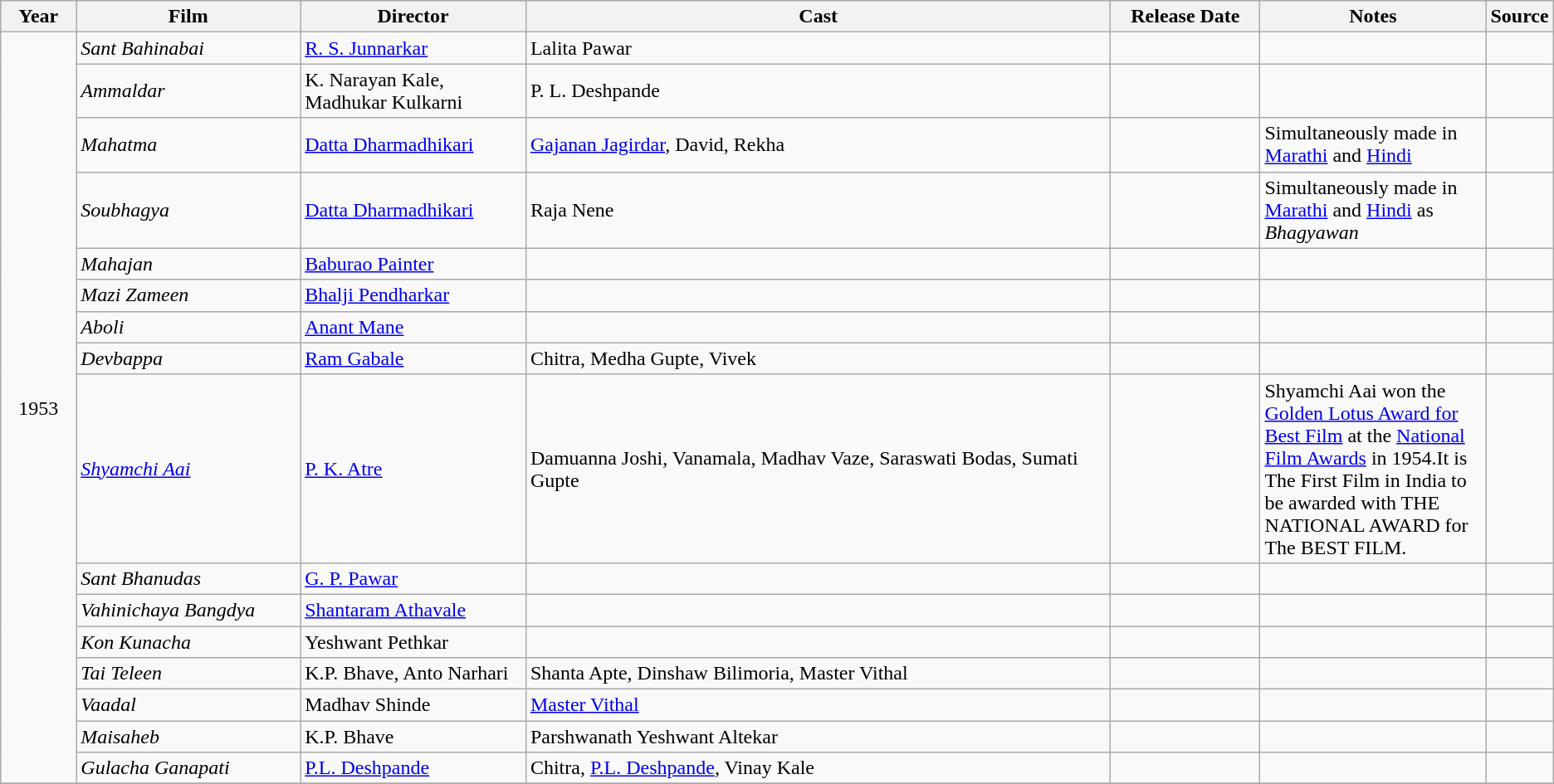<table class ="wikitable sortable collapsible">
<tr>
<th style="width: 05%;">Year</th>
<th style="width: 15%;">Film</th>
<th style="width: 15%;">Director</th>
<th style="width: 40%;" class="unsortable">Cast</th>
<th style="width: 10%;">Release Date</th>
<th style="width: 15%;" class="unsortable">Notes</th>
<th style="width: 15%;" class="unsortable">Source</th>
</tr>
<tr>
<td rowspan=16 align="center">1953</td>
<td><em>Sant Bahinabai</em></td>
<td><a href='#'>R. S. Junnarkar</a></td>
<td>Lalita Pawar</td>
<td></td>
<td></td>
<td></td>
</tr>
<tr>
<td><em>Ammaldar</em></td>
<td>K. Narayan Kale, Madhukar Kulkarni</td>
<td>P. L. Deshpande</td>
<td></td>
<td></td>
<td></td>
</tr>
<tr>
<td><em>Mahatma</em></td>
<td><a href='#'>Datta Dharmadhikari</a></td>
<td><a href='#'>Gajanan Jagirdar</a>, David, Rekha</td>
<td></td>
<td>Simultaneously made in <a href='#'>Marathi</a> and <a href='#'>Hindi</a></td>
<td></td>
</tr>
<tr>
<td><em>Soubhagya</em></td>
<td><a href='#'>Datta Dharmadhikari</a></td>
<td>Raja Nene</td>
<td></td>
<td>Simultaneously made in <a href='#'>Marathi</a> and <a href='#'>Hindi</a> as <em>Bhagyawan</em></td>
<td></td>
</tr>
<tr>
<td><em>Mahajan</em></td>
<td><a href='#'>Baburao Painter</a></td>
<td></td>
<td></td>
<td></td>
<td></td>
</tr>
<tr>
<td><em>Mazi Zameen</em></td>
<td><a href='#'>Bhalji Pendharkar</a></td>
<td></td>
<td></td>
<td></td>
<td></td>
</tr>
<tr>
<td><em>Aboli</em></td>
<td><a href='#'>Anant Mane</a></td>
<td></td>
<td></td>
<td></td>
<td></td>
</tr>
<tr>
<td><em>Devbappa</em></td>
<td><a href='#'>Ram Gabale</a></td>
<td>Chitra, Medha Gupte, Vivek</td>
<td></td>
<td></td>
<td></td>
</tr>
<tr>
<td><em><a href='#'>Shyamchi Aai</a></em></td>
<td><a href='#'>P. K. Atre</a></td>
<td>Damuanna Joshi, Vanamala, Madhav Vaze, Saraswati Bodas, Sumati Gupte</td>
<td></td>
<td>Shyamchi Aai won the <a href='#'>Golden Lotus Award for Best Film</a> at the <a href='#'>National Film Awards</a> in 1954.It is The First Film in India to be awarded with THE NATIONAL AWARD for The BEST FILM.</td>
<td></td>
</tr>
<tr>
<td><em>Sant Bhanudas</em></td>
<td><a href='#'>G. P. Pawar</a></td>
<td></td>
<td></td>
<td></td>
<td></td>
</tr>
<tr>
<td><em>Vahinichaya Bangdya</em></td>
<td><a href='#'>Shantaram Athavale</a></td>
<td></td>
<td></td>
<td></td>
<td></td>
</tr>
<tr>
<td><em>Kon Kunacha </em></td>
<td>Yeshwant Pethkar</td>
<td></td>
<td></td>
<td></td>
<td></td>
</tr>
<tr>
<td><em>Tai Teleen</em></td>
<td>K.P. Bhave, Anto Narhari</td>
<td>Shanta Apte, Dinshaw Bilimoria, Master Vithal</td>
<td></td>
<td></td>
<td></td>
</tr>
<tr>
<td><em>Vaadal </em></td>
<td>Madhav Shinde</td>
<td><a href='#'>Master Vithal</a></td>
<td></td>
<td></td>
<td></td>
</tr>
<tr>
<td><em>Maisaheb</em></td>
<td>K.P. Bhave</td>
<td>Parshwanath Yeshwant Altekar</td>
<td></td>
<td></td>
<td></td>
</tr>
<tr>
<td><em>Gulacha Ganapati</em></td>
<td><a href='#'>P.L. Deshpande</a></td>
<td>Chitra, <a href='#'>P.L. Deshpande</a>, Vinay Kale</td>
<td></td>
<td></td>
<td></td>
</tr>
<tr>
</tr>
</table>
